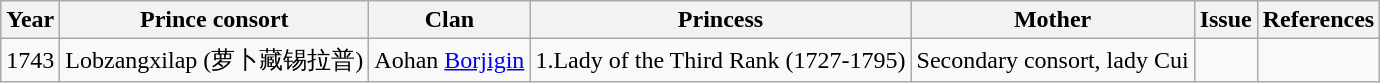<table class="wikitable">
<tr>
<th>Year</th>
<th>Prince consort</th>
<th>Clan</th>
<th>Princess</th>
<th>Mother</th>
<th>Issue</th>
<th>References</th>
</tr>
<tr>
<td>1743</td>
<td>Lobzangxilap (萝卜藏锡拉普)</td>
<td>Aohan <a href='#'>Borjigin</a></td>
<td>1.Lady of the Third Rank (1727-1795)</td>
<td>Secondary consort, lady Cui</td>
<td></td>
<td></td>
</tr>
</table>
